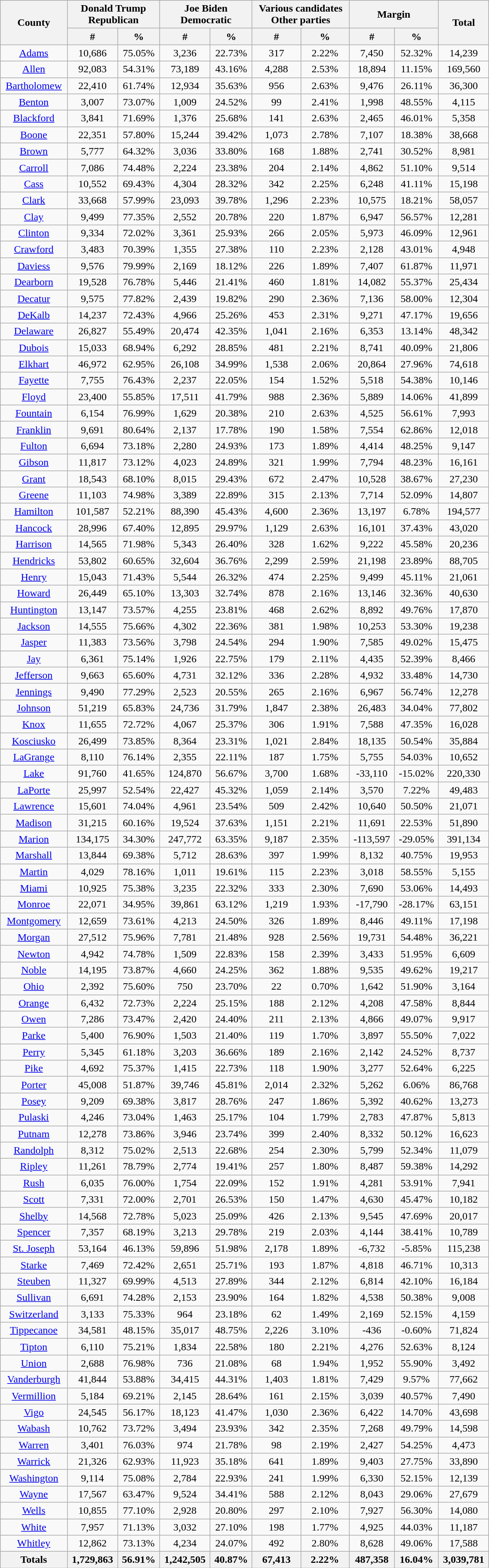<table width="60%" class="wikitable sortable">
<tr>
<th rowspan="2">County</th>
<th colspan="2">Donald Trump<br>Republican</th>
<th colspan="2">Joe Biden<br>Democratic</th>
<th colspan="2">Various candidates<br>Other parties</th>
<th colspan="2">Margin</th>
<th rowspan="2">Total</th>
</tr>
<tr>
<th style="text-align:center;" data-sort-type="number">#</th>
<th style="text-align:center;" data-sort-type="number">%</th>
<th style="text-align:center;" data-sort-type="number">#</th>
<th style="text-align:center;" data-sort-type="number">%</th>
<th style="text-align:center;" data-sort-type="number">#</th>
<th style="text-align:center;" data-sort-type="number">%</th>
<th style="text-align:center;" data-sort-type="number">#</th>
<th style="text-align:center;" data-sort-type="number">%</th>
</tr>
<tr style="text-align:center;">
<td><a href='#'>Adams</a></td>
<td>10,686</td>
<td>75.05%</td>
<td>3,236</td>
<td>22.73%</td>
<td>317</td>
<td>2.22%</td>
<td>7,450</td>
<td>52.32%</td>
<td>14,239</td>
</tr>
<tr style="text-align:center;">
<td><a href='#'>Allen</a></td>
<td>92,083</td>
<td>54.31%</td>
<td>73,189</td>
<td>43.16%</td>
<td>4,288</td>
<td>2.53%</td>
<td>18,894</td>
<td>11.15%</td>
<td>169,560</td>
</tr>
<tr style="text-align:center;">
<td><a href='#'>Bartholomew</a></td>
<td>22,410</td>
<td>61.74%</td>
<td>12,934</td>
<td>35.63%</td>
<td>956</td>
<td>2.63%</td>
<td>9,476</td>
<td>26.11%</td>
<td>36,300</td>
</tr>
<tr style="text-align:center;">
<td><a href='#'>Benton</a></td>
<td>3,007</td>
<td>73.07%</td>
<td>1,009</td>
<td>24.52%</td>
<td>99</td>
<td>2.41%</td>
<td>1,998</td>
<td>48.55%</td>
<td>4,115</td>
</tr>
<tr style="text-align:center;">
<td><a href='#'>Blackford</a></td>
<td>3,841</td>
<td>71.69%</td>
<td>1,376</td>
<td>25.68%</td>
<td>141</td>
<td>2.63%</td>
<td>2,465</td>
<td>46.01%</td>
<td>5,358</td>
</tr>
<tr style="text-align:center;">
<td><a href='#'>Boone</a></td>
<td>22,351</td>
<td>57.80%</td>
<td>15,244</td>
<td>39.42%</td>
<td>1,073</td>
<td>2.78%</td>
<td>7,107</td>
<td>18.38%</td>
<td>38,668</td>
</tr>
<tr style="text-align:center;">
<td><a href='#'>Brown</a></td>
<td>5,777</td>
<td>64.32%</td>
<td>3,036</td>
<td>33.80%</td>
<td>168</td>
<td>1.88%</td>
<td>2,741</td>
<td>30.52%</td>
<td>8,981</td>
</tr>
<tr style="text-align:center;">
<td><a href='#'>Carroll</a></td>
<td>7,086</td>
<td>74.48%</td>
<td>2,224</td>
<td>23.38%</td>
<td>204</td>
<td>2.14%</td>
<td>4,862</td>
<td>51.10%</td>
<td>9,514</td>
</tr>
<tr style="text-align:center;">
<td><a href='#'>Cass</a></td>
<td>10,552</td>
<td>69.43%</td>
<td>4,304</td>
<td>28.32%</td>
<td>342</td>
<td>2.25%</td>
<td>6,248</td>
<td>41.11%</td>
<td>15,198</td>
</tr>
<tr style="text-align:center;">
<td><a href='#'>Clark</a></td>
<td>33,668</td>
<td>57.99%</td>
<td>23,093</td>
<td>39.78%</td>
<td>1,296</td>
<td>2.23%</td>
<td>10,575</td>
<td>18.21%</td>
<td>58,057</td>
</tr>
<tr style="text-align:center;">
<td><a href='#'>Clay</a></td>
<td>9,499</td>
<td>77.35%</td>
<td>2,552</td>
<td>20.78%</td>
<td>220</td>
<td>1.87%</td>
<td>6,947</td>
<td>56.57%</td>
<td>12,281</td>
</tr>
<tr style="text-align:center;">
<td><a href='#'>Clinton</a></td>
<td>9,334</td>
<td>72.02%</td>
<td>3,361</td>
<td>25.93%</td>
<td>266</td>
<td>2.05%</td>
<td>5,973</td>
<td>46.09%</td>
<td>12,961</td>
</tr>
<tr style="text-align:center;">
<td><a href='#'>Crawford</a></td>
<td>3,483</td>
<td>70.39%</td>
<td>1,355</td>
<td>27.38%</td>
<td>110</td>
<td>2.23%</td>
<td>2,128</td>
<td>43.01%</td>
<td>4,948</td>
</tr>
<tr style="text-align:center;">
<td><a href='#'>Daviess</a></td>
<td>9,576</td>
<td>79.99%</td>
<td>2,169</td>
<td>18.12%</td>
<td>226</td>
<td>1.89%</td>
<td>7,407</td>
<td>61.87%</td>
<td>11,971</td>
</tr>
<tr style="text-align:center;">
<td><a href='#'>Dearborn</a></td>
<td>19,528</td>
<td>76.78%</td>
<td>5,446</td>
<td>21.41%</td>
<td>460</td>
<td>1.81%</td>
<td>14,082</td>
<td>55.37%</td>
<td>25,434</td>
</tr>
<tr style="text-align:center;">
<td><a href='#'>Decatur</a></td>
<td>9,575</td>
<td>77.82%</td>
<td>2,439</td>
<td>19.82%</td>
<td>290</td>
<td>2.36%</td>
<td>7,136</td>
<td>58.00%</td>
<td>12,304</td>
</tr>
<tr style="text-align:center;">
<td><a href='#'>DeKalb</a></td>
<td>14,237</td>
<td>72.43%</td>
<td>4,966</td>
<td>25.26%</td>
<td>453</td>
<td>2.31%</td>
<td>9,271</td>
<td>47.17%</td>
<td>19,656</td>
</tr>
<tr style="text-align:center;">
<td><a href='#'>Delaware</a></td>
<td>26,827</td>
<td>55.49%</td>
<td>20,474</td>
<td>42.35%</td>
<td>1,041</td>
<td>2.16%</td>
<td>6,353</td>
<td>13.14%</td>
<td>48,342</td>
</tr>
<tr style="text-align:center;">
<td><a href='#'>Dubois</a></td>
<td>15,033</td>
<td>68.94%</td>
<td>6,292</td>
<td>28.85%</td>
<td>481</td>
<td>2.21%</td>
<td>8,741</td>
<td>40.09%</td>
<td>21,806</td>
</tr>
<tr style="text-align:center;">
<td><a href='#'>Elkhart</a></td>
<td>46,972</td>
<td>62.95%</td>
<td>26,108</td>
<td>34.99%</td>
<td>1,538</td>
<td>2.06%</td>
<td>20,864</td>
<td>27.96%</td>
<td>74,618</td>
</tr>
<tr style="text-align:center;">
<td><a href='#'>Fayette</a></td>
<td>7,755</td>
<td>76.43%</td>
<td>2,237</td>
<td>22.05%</td>
<td>154</td>
<td>1.52%</td>
<td>5,518</td>
<td>54.38%</td>
<td>10,146</td>
</tr>
<tr style="text-align:center;">
<td><a href='#'>Floyd</a></td>
<td>23,400</td>
<td>55.85%</td>
<td>17,511</td>
<td>41.79%</td>
<td>988</td>
<td>2.36%</td>
<td>5,889</td>
<td>14.06%</td>
<td>41,899</td>
</tr>
<tr style="text-align:center;">
<td><a href='#'>Fountain</a></td>
<td>6,154</td>
<td>76.99%</td>
<td>1,629</td>
<td>20.38%</td>
<td>210</td>
<td>2.63%</td>
<td>4,525</td>
<td>56.61%</td>
<td>7,993</td>
</tr>
<tr style="text-align:center;">
<td><a href='#'>Franklin</a></td>
<td>9,691</td>
<td>80.64%</td>
<td>2,137</td>
<td>17.78%</td>
<td>190</td>
<td>1.58%</td>
<td>7,554</td>
<td>62.86%</td>
<td>12,018</td>
</tr>
<tr style="text-align:center;">
<td><a href='#'>Fulton</a></td>
<td>6,694</td>
<td>73.18%</td>
<td>2,280</td>
<td>24.93%</td>
<td>173</td>
<td>1.89%</td>
<td>4,414</td>
<td>48.25%</td>
<td>9,147</td>
</tr>
<tr style="text-align:center;">
<td><a href='#'>Gibson</a></td>
<td>11,817</td>
<td>73.12%</td>
<td>4,023</td>
<td>24.89%</td>
<td>321</td>
<td>1.99%</td>
<td>7,794</td>
<td>48.23%</td>
<td>16,161</td>
</tr>
<tr style="text-align:center;">
<td><a href='#'>Grant</a></td>
<td>18,543</td>
<td>68.10%</td>
<td>8,015</td>
<td>29.43%</td>
<td>672</td>
<td>2.47%</td>
<td>10,528</td>
<td>38.67%</td>
<td>27,230</td>
</tr>
<tr style="text-align:center;">
<td><a href='#'>Greene</a></td>
<td>11,103</td>
<td>74.98%</td>
<td>3,389</td>
<td>22.89%</td>
<td>315</td>
<td>2.13%</td>
<td>7,714</td>
<td>52.09%</td>
<td>14,807</td>
</tr>
<tr style="text-align:center;">
<td><a href='#'>Hamilton</a></td>
<td>101,587</td>
<td>52.21%</td>
<td>88,390</td>
<td>45.43%</td>
<td>4,600</td>
<td>2.36%</td>
<td>13,197</td>
<td>6.78%</td>
<td>194,577</td>
</tr>
<tr style="text-align:center;">
<td><a href='#'>Hancock</a></td>
<td>28,996</td>
<td>67.40%</td>
<td>12,895</td>
<td>29.97%</td>
<td>1,129</td>
<td>2.63%</td>
<td>16,101</td>
<td>37.43%</td>
<td>43,020</td>
</tr>
<tr style="text-align:center;">
<td><a href='#'>Harrison</a></td>
<td>14,565</td>
<td>71.98%</td>
<td>5,343</td>
<td>26.40%</td>
<td>328</td>
<td>1.62%</td>
<td>9,222</td>
<td>45.58%</td>
<td>20,236</td>
</tr>
<tr style="text-align:center;">
<td><a href='#'>Hendricks</a></td>
<td>53,802</td>
<td>60.65%</td>
<td>32,604</td>
<td>36.76%</td>
<td>2,299</td>
<td>2.59%</td>
<td>21,198</td>
<td>23.89%</td>
<td>88,705</td>
</tr>
<tr style="text-align:center;">
<td><a href='#'>Henry</a></td>
<td>15,043</td>
<td>71.43%</td>
<td>5,544</td>
<td>26.32%</td>
<td>474</td>
<td>2.25%</td>
<td>9,499</td>
<td>45.11%</td>
<td>21,061</td>
</tr>
<tr style="text-align:center;">
<td><a href='#'>Howard</a></td>
<td>26,449</td>
<td>65.10%</td>
<td>13,303</td>
<td>32.74%</td>
<td>878</td>
<td>2.16%</td>
<td>13,146</td>
<td>32.36%</td>
<td>40,630</td>
</tr>
<tr style="text-align:center;">
<td><a href='#'>Huntington</a></td>
<td>13,147</td>
<td>73.57%</td>
<td>4,255</td>
<td>23.81%</td>
<td>468</td>
<td>2.62%</td>
<td>8,892</td>
<td>49.76%</td>
<td>17,870</td>
</tr>
<tr style="text-align:center;">
<td><a href='#'>Jackson</a></td>
<td>14,555</td>
<td>75.66%</td>
<td>4,302</td>
<td>22.36%</td>
<td>381</td>
<td>1.98%</td>
<td>10,253</td>
<td>53.30%</td>
<td>19,238</td>
</tr>
<tr style="text-align:center;">
<td><a href='#'>Jasper</a></td>
<td>11,383</td>
<td>73.56%</td>
<td>3,798</td>
<td>24.54%</td>
<td>294</td>
<td>1.90%</td>
<td>7,585</td>
<td>49.02%</td>
<td>15,475</td>
</tr>
<tr style="text-align:center;">
<td><a href='#'>Jay</a></td>
<td>6,361</td>
<td>75.14%</td>
<td>1,926</td>
<td>22.75%</td>
<td>179</td>
<td>2.11%</td>
<td>4,435</td>
<td>52.39%</td>
<td>8,466</td>
</tr>
<tr style="text-align:center;">
<td><a href='#'>Jefferson</a></td>
<td>9,663</td>
<td>65.60%</td>
<td>4,731</td>
<td>32.12%</td>
<td>336</td>
<td>2.28%</td>
<td>4,932</td>
<td>33.48%</td>
<td>14,730</td>
</tr>
<tr style="text-align:center;">
<td><a href='#'>Jennings</a></td>
<td>9,490</td>
<td>77.29%</td>
<td>2,523</td>
<td>20.55%</td>
<td>265</td>
<td>2.16%</td>
<td>6,967</td>
<td>56.74%</td>
<td>12,278</td>
</tr>
<tr style="text-align:center;">
<td><a href='#'>Johnson</a></td>
<td>51,219</td>
<td>65.83%</td>
<td>24,736</td>
<td>31.79%</td>
<td>1,847</td>
<td>2.38%</td>
<td>26,483</td>
<td>34.04%</td>
<td>77,802</td>
</tr>
<tr style="text-align:center;">
<td><a href='#'>Knox</a></td>
<td>11,655</td>
<td>72.72%</td>
<td>4,067</td>
<td>25.37%</td>
<td>306</td>
<td>1.91%</td>
<td>7,588</td>
<td>47.35%</td>
<td>16,028</td>
</tr>
<tr style="text-align:center;">
<td><a href='#'>Kosciusko</a></td>
<td>26,499</td>
<td>73.85%</td>
<td>8,364</td>
<td>23.31%</td>
<td>1,021</td>
<td>2.84%</td>
<td>18,135</td>
<td>50.54%</td>
<td>35,884</td>
</tr>
<tr style="text-align:center;">
<td><a href='#'>LaGrange</a></td>
<td>8,110</td>
<td>76.14%</td>
<td>2,355</td>
<td>22.11%</td>
<td>187</td>
<td>1.75%</td>
<td>5,755</td>
<td>54.03%</td>
<td>10,652</td>
</tr>
<tr style="text-align:center;">
<td><a href='#'>Lake</a></td>
<td>91,760</td>
<td>41.65%</td>
<td>124,870</td>
<td>56.67%</td>
<td>3,700</td>
<td>1.68%</td>
<td>-33,110</td>
<td>-15.02%</td>
<td>220,330</td>
</tr>
<tr style="text-align:center;">
<td><a href='#'>LaPorte</a></td>
<td>25,997</td>
<td>52.54%</td>
<td>22,427</td>
<td>45.32%</td>
<td>1,059</td>
<td>2.14%</td>
<td>3,570</td>
<td>7.22%</td>
<td>49,483</td>
</tr>
<tr style="text-align:center;">
<td><a href='#'>Lawrence</a></td>
<td>15,601</td>
<td>74.04%</td>
<td>4,961</td>
<td>23.54%</td>
<td>509</td>
<td>2.42%</td>
<td>10,640</td>
<td>50.50%</td>
<td>21,071</td>
</tr>
<tr style="text-align:center;">
<td><a href='#'>Madison</a></td>
<td>31,215</td>
<td>60.16%</td>
<td>19,524</td>
<td>37.63%</td>
<td>1,151</td>
<td>2.21%</td>
<td>11,691</td>
<td>22.53%</td>
<td>51,890</td>
</tr>
<tr style="text-align:center;">
<td><a href='#'>Marion</a></td>
<td>134,175</td>
<td>34.30%</td>
<td>247,772</td>
<td>63.35%</td>
<td>9,187</td>
<td>2.35%</td>
<td>-113,597</td>
<td>-29.05%</td>
<td>391,134</td>
</tr>
<tr style="text-align:center;">
<td><a href='#'>Marshall</a></td>
<td>13,844</td>
<td>69.38%</td>
<td>5,712</td>
<td>28.63%</td>
<td>397</td>
<td>1.99%</td>
<td>8,132</td>
<td>40.75%</td>
<td>19,953</td>
</tr>
<tr style="text-align:center;">
<td><a href='#'>Martin</a></td>
<td>4,029</td>
<td>78.16%</td>
<td>1,011</td>
<td>19.61%</td>
<td>115</td>
<td>2.23%</td>
<td>3,018</td>
<td>58.55%</td>
<td>5,155</td>
</tr>
<tr style="text-align:center;">
<td><a href='#'>Miami</a></td>
<td>10,925</td>
<td>75.38%</td>
<td>3,235</td>
<td>22.32%</td>
<td>333</td>
<td>2.30%</td>
<td>7,690</td>
<td>53.06%</td>
<td>14,493</td>
</tr>
<tr style="text-align:center;">
<td><a href='#'>Monroe</a></td>
<td>22,071</td>
<td>34.95%</td>
<td>39,861</td>
<td>63.12%</td>
<td>1,219</td>
<td>1.93%</td>
<td>-17,790</td>
<td>-28.17%</td>
<td>63,151</td>
</tr>
<tr style="text-align:center;">
<td><a href='#'>Montgomery</a></td>
<td>12,659</td>
<td>73.61%</td>
<td>4,213</td>
<td>24.50%</td>
<td>326</td>
<td>1.89%</td>
<td>8,446</td>
<td>49.11%</td>
<td>17,198</td>
</tr>
<tr style="text-align:center;">
<td><a href='#'>Morgan</a></td>
<td>27,512</td>
<td>75.96%</td>
<td>7,781</td>
<td>21.48%</td>
<td>928</td>
<td>2.56%</td>
<td>19,731</td>
<td>54.48%</td>
<td>36,221</td>
</tr>
<tr style="text-align:center;">
<td><a href='#'>Newton</a></td>
<td>4,942</td>
<td>74.78%</td>
<td>1,509</td>
<td>22.83%</td>
<td>158</td>
<td>2.39%</td>
<td>3,433</td>
<td>51.95%</td>
<td>6,609</td>
</tr>
<tr style="text-align:center;">
<td><a href='#'>Noble</a></td>
<td>14,195</td>
<td>73.87%</td>
<td>4,660</td>
<td>24.25%</td>
<td>362</td>
<td>1.88%</td>
<td>9,535</td>
<td>49.62%</td>
<td>19,217</td>
</tr>
<tr style="text-align:center;">
<td><a href='#'>Ohio</a></td>
<td>2,392</td>
<td>75.60%</td>
<td>750</td>
<td>23.70%</td>
<td>22</td>
<td>0.70%</td>
<td>1,642</td>
<td>51.90%</td>
<td>3,164</td>
</tr>
<tr style="text-align:center;">
<td><a href='#'>Orange</a></td>
<td>6,432</td>
<td>72.73%</td>
<td>2,224</td>
<td>25.15%</td>
<td>188</td>
<td>2.12%</td>
<td>4,208</td>
<td>47.58%</td>
<td>8,844</td>
</tr>
<tr style="text-align:center;">
<td><a href='#'>Owen</a></td>
<td>7,286</td>
<td>73.47%</td>
<td>2,420</td>
<td>24.40%</td>
<td>211</td>
<td>2.13%</td>
<td>4,866</td>
<td>49.07%</td>
<td>9,917</td>
</tr>
<tr style="text-align:center;">
<td><a href='#'>Parke</a></td>
<td>5,400</td>
<td>76.90%</td>
<td>1,503</td>
<td>21.40%</td>
<td>119</td>
<td>1.70%</td>
<td>3,897</td>
<td>55.50%</td>
<td>7,022</td>
</tr>
<tr style="text-align:center;">
<td><a href='#'>Perry</a></td>
<td>5,345</td>
<td>61.18%</td>
<td>3,203</td>
<td>36.66%</td>
<td>189</td>
<td>2.16%</td>
<td>2,142</td>
<td>24.52%</td>
<td>8,737</td>
</tr>
<tr style="text-align:center;">
<td><a href='#'>Pike</a></td>
<td>4,692</td>
<td>75.37%</td>
<td>1,415</td>
<td>22.73%</td>
<td>118</td>
<td>1.90%</td>
<td>3,277</td>
<td>52.64%</td>
<td>6,225</td>
</tr>
<tr style="text-align:center;">
<td><a href='#'>Porter</a></td>
<td>45,008</td>
<td>51.87%</td>
<td>39,746</td>
<td>45.81%</td>
<td>2,014</td>
<td>2.32%</td>
<td>5,262</td>
<td>6.06%</td>
<td>86,768</td>
</tr>
<tr style="text-align:center;">
<td><a href='#'>Posey</a></td>
<td>9,209</td>
<td>69.38%</td>
<td>3,817</td>
<td>28.76%</td>
<td>247</td>
<td>1.86%</td>
<td>5,392</td>
<td>40.62%</td>
<td>13,273</td>
</tr>
<tr style="text-align:center;">
<td><a href='#'>Pulaski</a></td>
<td>4,246</td>
<td>73.04%</td>
<td>1,463</td>
<td>25.17%</td>
<td>104</td>
<td>1.79%</td>
<td>2,783</td>
<td>47.87%</td>
<td>5,813</td>
</tr>
<tr style="text-align:center;">
<td><a href='#'>Putnam</a></td>
<td>12,278</td>
<td>73.86%</td>
<td>3,946</td>
<td>23.74%</td>
<td>399</td>
<td>2.40%</td>
<td>8,332</td>
<td>50.12%</td>
<td>16,623</td>
</tr>
<tr style="text-align:center;">
<td><a href='#'>Randolph</a></td>
<td>8,312</td>
<td>75.02%</td>
<td>2,513</td>
<td>22.68%</td>
<td>254</td>
<td>2.30%</td>
<td>5,799</td>
<td>52.34%</td>
<td>11,079</td>
</tr>
<tr style="text-align:center;">
<td><a href='#'>Ripley</a></td>
<td>11,261</td>
<td>78.79%</td>
<td>2,774</td>
<td>19.41%</td>
<td>257</td>
<td>1.80%</td>
<td>8,487</td>
<td>59.38%</td>
<td>14,292</td>
</tr>
<tr style="text-align:center;">
<td><a href='#'>Rush</a></td>
<td>6,035</td>
<td>76.00%</td>
<td>1,754</td>
<td>22.09%</td>
<td>152</td>
<td>1.91%</td>
<td>4,281</td>
<td>53.91%</td>
<td>7,941</td>
</tr>
<tr style="text-align:center;">
<td><a href='#'>Scott</a></td>
<td>7,331</td>
<td>72.00%</td>
<td>2,701</td>
<td>26.53%</td>
<td>150</td>
<td>1.47%</td>
<td>4,630</td>
<td>45.47%</td>
<td>10,182</td>
</tr>
<tr style="text-align:center;">
<td><a href='#'>Shelby</a></td>
<td>14,568</td>
<td>72.78%</td>
<td>5,023</td>
<td>25.09%</td>
<td>426</td>
<td>2.13%</td>
<td>9,545</td>
<td>47.69%</td>
<td>20,017</td>
</tr>
<tr style="text-align:center;">
<td><a href='#'>Spencer</a></td>
<td>7,357</td>
<td>68.19%</td>
<td>3,213</td>
<td>29.78%</td>
<td>219</td>
<td>2.03%</td>
<td>4,144</td>
<td>38.41%</td>
<td>10,789</td>
</tr>
<tr style="text-align:center;">
<td><a href='#'>St. Joseph</a></td>
<td>53,164</td>
<td>46.13%</td>
<td>59,896</td>
<td>51.98%</td>
<td>2,178</td>
<td>1.89%</td>
<td>-6,732</td>
<td>-5.85%</td>
<td>115,238</td>
</tr>
<tr style="text-align:center;">
<td><a href='#'>Starke</a></td>
<td>7,469</td>
<td>72.42%</td>
<td>2,651</td>
<td>25.71%</td>
<td>193</td>
<td>1.87%</td>
<td>4,818</td>
<td>46.71%</td>
<td>10,313</td>
</tr>
<tr style="text-align:center;">
<td><a href='#'>Steuben</a></td>
<td>11,327</td>
<td>69.99%</td>
<td>4,513</td>
<td>27.89%</td>
<td>344</td>
<td>2.12%</td>
<td>6,814</td>
<td>42.10%</td>
<td>16,184</td>
</tr>
<tr style="text-align:center;">
<td><a href='#'>Sullivan</a></td>
<td>6,691</td>
<td>74.28%</td>
<td>2,153</td>
<td>23.90%</td>
<td>164</td>
<td>1.82%</td>
<td>4,538</td>
<td>50.38%</td>
<td>9,008</td>
</tr>
<tr style="text-align:center;">
<td><a href='#'>Switzerland</a></td>
<td>3,133</td>
<td>75.33%</td>
<td>964</td>
<td>23.18%</td>
<td>62</td>
<td>1.49%</td>
<td>2,169</td>
<td>52.15%</td>
<td>4,159</td>
</tr>
<tr style="text-align:center;">
<td><a href='#'>Tippecanoe</a></td>
<td>34,581</td>
<td>48.15%</td>
<td>35,017</td>
<td>48.75%</td>
<td>2,226</td>
<td>3.10%</td>
<td>-436</td>
<td>-0.60%</td>
<td>71,824</td>
</tr>
<tr style="text-align:center;">
<td><a href='#'>Tipton</a></td>
<td>6,110</td>
<td>75.21%</td>
<td>1,834</td>
<td>22.58%</td>
<td>180</td>
<td>2.21%</td>
<td>4,276</td>
<td>52.63%</td>
<td>8,124</td>
</tr>
<tr style="text-align:center;">
<td><a href='#'>Union</a></td>
<td>2,688</td>
<td>76.98%</td>
<td>736</td>
<td>21.08%</td>
<td>68</td>
<td>1.94%</td>
<td>1,952</td>
<td>55.90%</td>
<td>3,492</td>
</tr>
<tr style="text-align:center;">
<td><a href='#'>Vanderburgh</a></td>
<td>41,844</td>
<td>53.88%</td>
<td>34,415</td>
<td>44.31%</td>
<td>1,403</td>
<td>1.81%</td>
<td>7,429</td>
<td>9.57%</td>
<td>77,662</td>
</tr>
<tr style="text-align:center;">
<td><a href='#'>Vermillion</a></td>
<td>5,184</td>
<td>69.21%</td>
<td>2,145</td>
<td>28.64%</td>
<td>161</td>
<td>2.15%</td>
<td>3,039</td>
<td>40.57%</td>
<td>7,490</td>
</tr>
<tr style="text-align:center;">
<td><a href='#'>Vigo</a></td>
<td>24,545</td>
<td>56.17%</td>
<td>18,123</td>
<td>41.47%</td>
<td>1,030</td>
<td>2.36%</td>
<td>6,422</td>
<td>14.70%</td>
<td>43,698</td>
</tr>
<tr style="text-align:center;">
<td><a href='#'>Wabash</a></td>
<td>10,762</td>
<td>73.72%</td>
<td>3,494</td>
<td>23.93%</td>
<td>342</td>
<td>2.35%</td>
<td>7,268</td>
<td>49.79%</td>
<td>14,598</td>
</tr>
<tr style="text-align:center;">
<td><a href='#'>Warren</a></td>
<td>3,401</td>
<td>76.03%</td>
<td>974</td>
<td>21.78%</td>
<td>98</td>
<td>2.19%</td>
<td>2,427</td>
<td>54.25%</td>
<td>4,473</td>
</tr>
<tr style="text-align:center;">
<td><a href='#'>Warrick</a></td>
<td>21,326</td>
<td>62.93%</td>
<td>11,923</td>
<td>35.18%</td>
<td>641</td>
<td>1.89%</td>
<td>9,403</td>
<td>27.75%</td>
<td>33,890</td>
</tr>
<tr style="text-align:center;">
<td><a href='#'>Washington</a></td>
<td>9,114</td>
<td>75.08%</td>
<td>2,784</td>
<td>22.93%</td>
<td>241</td>
<td>1.99%</td>
<td>6,330</td>
<td>52.15%</td>
<td>12,139</td>
</tr>
<tr style="text-align:center;">
<td><a href='#'>Wayne</a></td>
<td>17,567</td>
<td>63.47%</td>
<td>9,524</td>
<td>34.41%</td>
<td>588</td>
<td>2.12%</td>
<td>8,043</td>
<td>29.06%</td>
<td>27,679</td>
</tr>
<tr style="text-align:center;">
<td><a href='#'>Wells</a></td>
<td>10,855</td>
<td>77.10%</td>
<td>2,928</td>
<td>20.80%</td>
<td>297</td>
<td>2.10%</td>
<td>7,927</td>
<td>56.30%</td>
<td>14,080</td>
</tr>
<tr style="text-align:center;">
<td><a href='#'>White</a></td>
<td>7,957</td>
<td>71.13%</td>
<td>3,032</td>
<td>27.10%</td>
<td>198</td>
<td>1.77%</td>
<td>4,925</td>
<td>44.03%</td>
<td>11,187</td>
</tr>
<tr style="text-align:center;">
<td><a href='#'>Whitley</a></td>
<td>12,862</td>
<td>73.13%</td>
<td>4,234</td>
<td>24.07%</td>
<td>492</td>
<td>2.80%</td>
<td>8,628</td>
<td>49.06%</td>
<td>17,588</td>
</tr>
<tr>
<th>Totals</th>
<th>1,729,863</th>
<th>56.91%</th>
<th>1,242,505</th>
<th>40.87%</th>
<th>67,413</th>
<th>2.22%</th>
<th>487,358</th>
<th>16.04%</th>
<th>3,039,781</th>
</tr>
</table>
